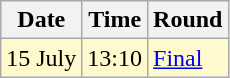<table class="wikitable">
<tr>
<th>Date</th>
<th>Time</th>
<th>Round</th>
</tr>
<tr style=background:lemonchiffon>
<td>15 July</td>
<td>13:10</td>
<td><a href='#'>Final</a></td>
</tr>
</table>
